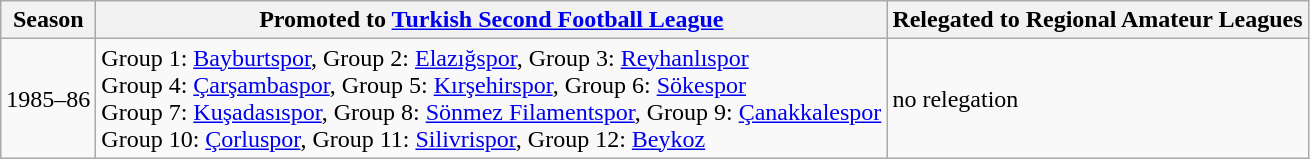<table class="wikitable">
<tr>
<th>Season</th>
<th>Promoted to <a href='#'>Turkish Second Football League</a></th>
<th>Relegated to Regional Amateur Leagues</th>
</tr>
<tr>
<td>1985–86</td>
<td>Group 1: <a href='#'>Bayburtspor</a>, Group 2: <a href='#'>Elazığspor</a>, Group 3: <a href='#'>Reyhanlıspor</a><br>Group 4: <a href='#'>Çarşambaspor</a>, Group 5: <a href='#'>Kırşehirspor</a>, Group 6: <a href='#'>Sökespor</a><br>Group 7: <a href='#'>Kuşadasıspor</a>, Group 8: <a href='#'>Sönmez Filamentspor</a>, Group 9: <a href='#'>Çanakkalespor</a><br>Group 10: <a href='#'>Çorluspor</a>, Group 11: <a href='#'>Silivrispor</a>, Group 12: <a href='#'>Beykoz</a></td>
<td>no relegation</td>
</tr>
</table>
